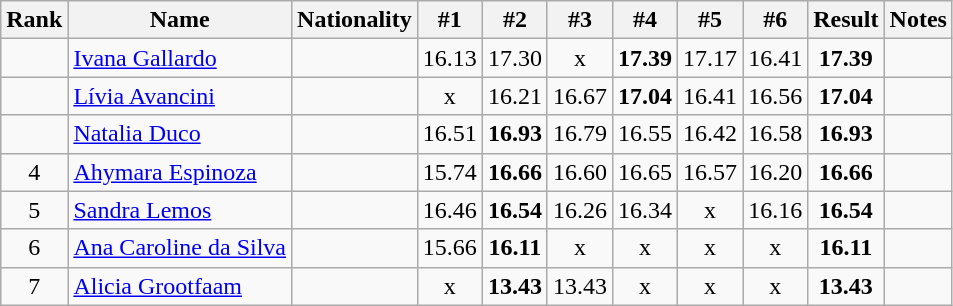<table class="wikitable sortable" style="text-align:center">
<tr>
<th>Rank</th>
<th>Name</th>
<th>Nationality</th>
<th>#1</th>
<th>#2</th>
<th>#3</th>
<th>#4</th>
<th>#5</th>
<th>#6</th>
<th>Result</th>
<th>Notes</th>
</tr>
<tr>
<td></td>
<td align=left><a href='#'>Ivana Gallardo</a></td>
<td align=left></td>
<td>16.13</td>
<td>17.30</td>
<td>x</td>
<td><strong>17.39</strong></td>
<td>17.17</td>
<td>16.41</td>
<td><strong>17.39</strong></td>
<td></td>
</tr>
<tr>
<td></td>
<td align=left><a href='#'>Lívia Avancini</a></td>
<td align=left></td>
<td>x</td>
<td>16.21</td>
<td>16.67</td>
<td><strong>17.04</strong></td>
<td>16.41</td>
<td>16.56</td>
<td><strong>17.04</strong></td>
<td></td>
</tr>
<tr>
<td></td>
<td align=left><a href='#'>Natalia Duco</a></td>
<td align=left></td>
<td>16.51</td>
<td><strong>16.93</strong></td>
<td>16.79</td>
<td>16.55</td>
<td>16.42</td>
<td>16.58</td>
<td><strong>16.93</strong></td>
<td></td>
</tr>
<tr>
<td>4</td>
<td align=left><a href='#'>Ahymara Espinoza</a></td>
<td align=left></td>
<td>15.74</td>
<td><strong>16.66</strong></td>
<td>16.60</td>
<td>16.65</td>
<td>16.57</td>
<td>16.20</td>
<td><strong>16.66</strong></td>
<td></td>
</tr>
<tr>
<td>5</td>
<td align=left><a href='#'>Sandra Lemos</a></td>
<td align=left></td>
<td>16.46</td>
<td><strong>16.54</strong></td>
<td>16.26</td>
<td>16.34</td>
<td>x</td>
<td>16.16</td>
<td><strong>16.54</strong></td>
<td></td>
</tr>
<tr>
<td>6</td>
<td align=left><a href='#'>Ana Caroline da Silva</a></td>
<td align=left></td>
<td>15.66</td>
<td><strong>16.11</strong></td>
<td>x</td>
<td>x</td>
<td>x</td>
<td>x</td>
<td><strong>16.11</strong></td>
<td></td>
</tr>
<tr>
<td>7</td>
<td align=left><a href='#'>Alicia Grootfaam</a></td>
<td align=left></td>
<td>x</td>
<td><strong>13.43</strong></td>
<td>13.43</td>
<td>x</td>
<td>x</td>
<td>x</td>
<td><strong>13.43</strong></td>
<td></td>
</tr>
</table>
